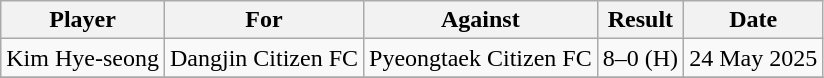<table class="wikitable">
<tr>
<th>Player</th>
<th>For</th>
<th>Against</th>
<th>Result</th>
<th>Date</th>
</tr>
<tr>
<td> Kim Hye-seong</td>
<td>Dangjin Citizen FC</td>
<td>Pyeongtaek Citizen FC</td>
<td>8–0 (H)</td>
<td>24 May 2025</td>
</tr>
<tr>
</tr>
</table>
